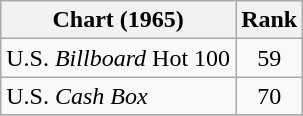<table class="wikitable">
<tr>
<th>Chart (1965)</th>
<th style="text-align:center;">Rank</th>
</tr>
<tr>
<td>U.S. <em>Billboard</em> Hot 100</td>
<td style="text-align:center;">59</td>
</tr>
<tr>
<td>U.S. <em>Cash Box</em> </td>
<td style="text-align:center;">70</td>
</tr>
<tr>
</tr>
</table>
